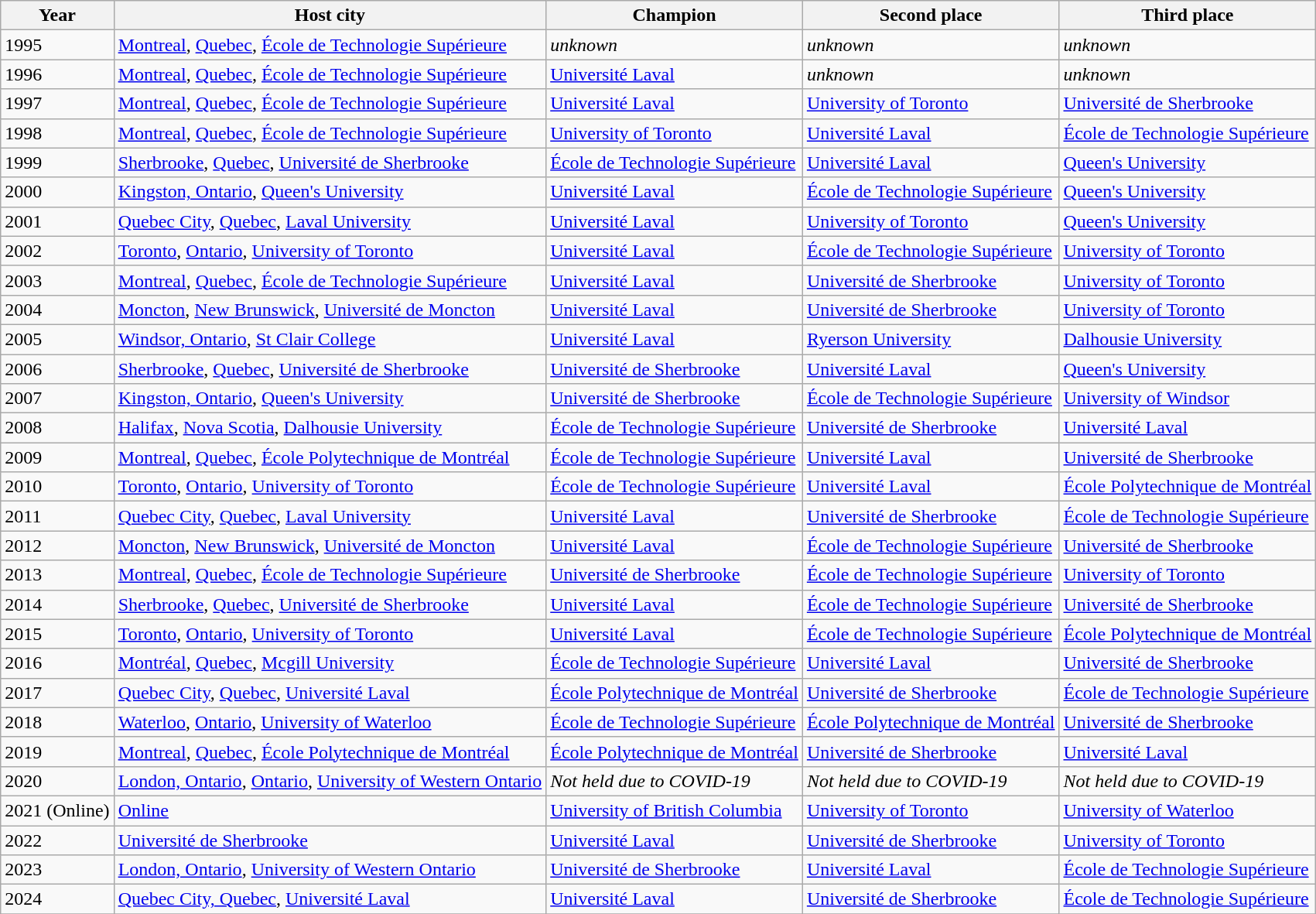<table class="wikitable">
<tr>
<th>Year</th>
<th>Host city</th>
<th>Champion</th>
<th>Second place</th>
<th>Third place</th>
</tr>
<tr>
<td>1995</td>
<td><a href='#'>Montreal</a>, <a href='#'>Quebec</a>, <a href='#'>École de Technologie Supérieure</a></td>
<td><em>unknown</em></td>
<td><em>unknown</em></td>
<td><em>unknown</em></td>
</tr>
<tr>
<td>1996</td>
<td><a href='#'>Montreal</a>, <a href='#'>Quebec</a>, <a href='#'>École de Technologie Supérieure</a></td>
<td><a href='#'>Université Laval</a></td>
<td><em>unknown</em></td>
<td><em>unknown</em></td>
</tr>
<tr>
<td>1997</td>
<td><a href='#'>Montreal</a>, <a href='#'>Quebec</a>, <a href='#'>École de Technologie Supérieure</a></td>
<td><a href='#'>Université Laval</a></td>
<td><a href='#'>University of Toronto</a></td>
<td><a href='#'>Université de Sherbrooke</a></td>
</tr>
<tr>
<td>1998</td>
<td><a href='#'>Montreal</a>, <a href='#'>Quebec</a>, <a href='#'>École de Technologie Supérieure</a></td>
<td><a href='#'>University of Toronto</a></td>
<td><a href='#'>Université Laval</a></td>
<td><a href='#'>École de Technologie Supérieure</a></td>
</tr>
<tr>
<td>1999</td>
<td><a href='#'>Sherbrooke</a>, <a href='#'>Quebec</a>, <a href='#'>Université de Sherbrooke</a></td>
<td><a href='#'>École de Technologie Supérieure</a></td>
<td><a href='#'>Université Laval</a></td>
<td><a href='#'>Queen's University</a></td>
</tr>
<tr>
<td>2000</td>
<td><a href='#'>Kingston, Ontario</a>, <a href='#'>Queen's University</a></td>
<td><a href='#'>Université Laval</a></td>
<td><a href='#'>École de Technologie Supérieure</a></td>
<td><a href='#'>Queen's University</a></td>
</tr>
<tr>
<td>2001</td>
<td><a href='#'>Quebec City</a>, <a href='#'>Quebec</a>, <a href='#'>Laval University</a></td>
<td><a href='#'>Université Laval</a></td>
<td><a href='#'>University of Toronto</a></td>
<td><a href='#'>Queen's University</a></td>
</tr>
<tr>
<td>2002</td>
<td><a href='#'>Toronto</a>, <a href='#'>Ontario</a>, <a href='#'>University of Toronto</a></td>
<td><a href='#'>Université Laval</a></td>
<td><a href='#'>École de Technologie Supérieure</a></td>
<td><a href='#'>University of Toronto</a></td>
</tr>
<tr>
<td>2003</td>
<td><a href='#'>Montreal</a>, <a href='#'>Quebec</a>, <a href='#'>École de Technologie Supérieure</a></td>
<td><a href='#'>Université Laval</a></td>
<td><a href='#'>Université de Sherbrooke</a></td>
<td><a href='#'>University of Toronto</a></td>
</tr>
<tr>
<td>2004</td>
<td><a href='#'>Moncton</a>, <a href='#'>New Brunswick</a>, <a href='#'>Université de Moncton</a></td>
<td><a href='#'>Université Laval</a></td>
<td><a href='#'>Université de Sherbrooke</a></td>
<td><a href='#'>University of Toronto</a></td>
</tr>
<tr>
<td>2005</td>
<td><a href='#'>Windsor, Ontario</a>, <a href='#'>St Clair College</a></td>
<td><a href='#'>Université Laval</a></td>
<td><a href='#'>Ryerson University</a></td>
<td><a href='#'>Dalhousie University</a></td>
</tr>
<tr>
<td>2006</td>
<td><a href='#'>Sherbrooke</a>, <a href='#'>Quebec</a>, <a href='#'>Université de Sherbrooke</a></td>
<td><a href='#'>Université de Sherbrooke</a></td>
<td><a href='#'>Université Laval</a></td>
<td><a href='#'>Queen's University</a></td>
</tr>
<tr>
<td>2007</td>
<td><a href='#'>Kingston, Ontario</a>, <a href='#'>Queen's University</a></td>
<td><a href='#'>Université de Sherbrooke</a></td>
<td><a href='#'>École de Technologie Supérieure</a></td>
<td><a href='#'>University of Windsor</a></td>
</tr>
<tr>
<td>2008</td>
<td><a href='#'>Halifax</a>, <a href='#'>Nova Scotia</a>, <a href='#'>Dalhousie University</a></td>
<td><a href='#'>École de Technologie Supérieure</a></td>
<td><a href='#'>Université de Sherbrooke</a></td>
<td><a href='#'>Université Laval</a></td>
</tr>
<tr>
<td>2009</td>
<td><a href='#'>Montreal</a>, <a href='#'>Quebec</a>, <a href='#'>École Polytechnique de Montréal</a></td>
<td><a href='#'>École de Technologie Supérieure</a></td>
<td><a href='#'>Université Laval</a></td>
<td><a href='#'>Université de Sherbrooke</a></td>
</tr>
<tr>
<td>2010</td>
<td><a href='#'>Toronto</a>, <a href='#'>Ontario</a>, <a href='#'>University of Toronto</a></td>
<td><a href='#'>École de Technologie Supérieure</a></td>
<td><a href='#'>Université Laval</a></td>
<td><a href='#'>École Polytechnique de Montréal</a></td>
</tr>
<tr>
<td>2011</td>
<td><a href='#'>Quebec City</a>, <a href='#'>Quebec</a>, <a href='#'>Laval University</a></td>
<td><a href='#'>Université Laval</a></td>
<td><a href='#'>Université de Sherbrooke</a></td>
<td><a href='#'>École de Technologie Supérieure</a></td>
</tr>
<tr>
<td>2012</td>
<td><a href='#'>Moncton</a>, <a href='#'>New Brunswick</a>, <a href='#'>Université de Moncton</a></td>
<td><a href='#'>Université Laval</a></td>
<td><a href='#'>École de Technologie Supérieure</a></td>
<td><a href='#'>Université de Sherbrooke</a></td>
</tr>
<tr>
<td>2013</td>
<td><a href='#'>Montreal</a>, <a href='#'>Quebec</a>, <a href='#'>École de Technologie Supérieure</a></td>
<td><a href='#'>Université de Sherbrooke</a></td>
<td><a href='#'>École de Technologie Supérieure</a></td>
<td><a href='#'>University of Toronto</a></td>
</tr>
<tr>
<td>2014</td>
<td><a href='#'>Sherbrooke</a>, <a href='#'>Quebec</a>, <a href='#'>Université de Sherbrooke</a></td>
<td><a href='#'>Université Laval</a></td>
<td><a href='#'>École de Technologie Supérieure</a></td>
<td><a href='#'>Université de Sherbrooke</a></td>
</tr>
<tr>
<td>2015</td>
<td><a href='#'>Toronto</a>, <a href='#'>Ontario</a>, <a href='#'>University of Toronto</a></td>
<td><a href='#'>Université Laval</a></td>
<td><a href='#'>École de Technologie Supérieure</a></td>
<td><a href='#'>École Polytechnique de Montréal</a></td>
</tr>
<tr>
<td>2016</td>
<td><a href='#'>Montréal</a>, <a href='#'>Quebec</a>, <a href='#'>Mcgill University</a></td>
<td><a href='#'>École de Technologie Supérieure</a></td>
<td><a href='#'>Université Laval</a></td>
<td><a href='#'>Université de Sherbrooke</a></td>
</tr>
<tr>
<td>2017</td>
<td><a href='#'>Quebec City</a>, <a href='#'>Quebec</a>, <a href='#'>Université Laval</a></td>
<td><a href='#'>École Polytechnique de Montréal</a></td>
<td><a href='#'>Université de Sherbrooke</a></td>
<td><a href='#'>École de Technologie Supérieure</a></td>
</tr>
<tr>
<td>2018</td>
<td><a href='#'>Waterloo</a>, <a href='#'>Ontario</a>, <a href='#'>University of Waterloo</a></td>
<td><a href='#'>École de Technologie Supérieure</a></td>
<td><a href='#'>École Polytechnique de Montréal</a></td>
<td><a href='#'>Université de Sherbrooke</a></td>
</tr>
<tr>
<td>2019</td>
<td><a href='#'>Montreal</a>, <a href='#'>Quebec</a>, <a href='#'>École Polytechnique de Montréal</a></td>
<td><a href='#'>École Polytechnique de Montréal</a></td>
<td><a href='#'>Université de Sherbrooke</a></td>
<td><a href='#'>Université Laval</a></td>
</tr>
<tr>
<td>2020</td>
<td><a href='#'>London, Ontario</a>, <a href='#'>Ontario</a>, <a href='#'>University of Western Ontario</a></td>
<td><em>Not held due to COVID-19</em></td>
<td><em>Not held due to COVID-19</em></td>
<td><em>Not held due to COVID-19</em></td>
</tr>
<tr>
<td>2021 (Online)</td>
<td><a href='#'>Online</a></td>
<td><a href='#'>University of British Columbia</a></td>
<td><a href='#'>University of Toronto</a></td>
<td><a href='#'>University of Waterloo</a></td>
</tr>
<tr>
<td>2022</td>
<td><a href='#'>Université de Sherbrooke</a></td>
<td><a href='#'>Université Laval</a></td>
<td><a href='#'>Université de Sherbrooke</a></td>
<td><a href='#'>University of Toronto</a></td>
</tr>
<tr>
<td>2023</td>
<td><a href='#'>London, Ontario</a>, <a href='#'>University of Western Ontario</a></td>
<td><a href='#'>Université de Sherbrooke</a></td>
<td><a href='#'>Université Laval</a></td>
<td><a href='#'>École de Technologie Supérieure</a></td>
</tr>
<tr>
<td>2024</td>
<td><a href='#'>Quebec City, Quebec</a>, <a href='#'>Université Laval</a></td>
<td><a href='#'>Université Laval</a></td>
<td><a href='#'>Université de Sherbrooke</a></td>
<td><a href='#'>École de Technologie Supérieure</a></td>
</tr>
<tr>
</tr>
</table>
